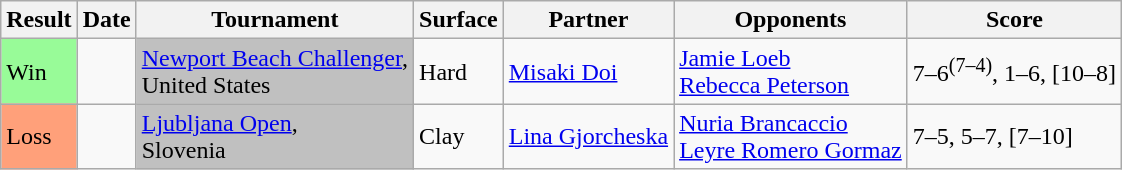<table class="sortable wikitable">
<tr>
<th>Result</th>
<th>Date</th>
<th>Tournament</th>
<th>Surface</th>
<th>Partner</th>
<th>Opponents</th>
<th class="unsortable">Score</th>
</tr>
<tr>
<td bgcolor=98FB98>Win</td>
<td><a href='#'></a></td>
<td bgcolor=silver><a href='#'>Newport Beach Challenger</a>, <br>United States</td>
<td>Hard</td>
<td> <a href='#'>Misaki Doi</a></td>
<td> <a href='#'>Jamie Loeb</a><br> <a href='#'>Rebecca Peterson</a></td>
<td>7–6<sup>(7–4)</sup>, 1–6, [10–8]</td>
</tr>
<tr>
<td bgcolor=FFA07A>Loss</td>
<td><a href='#'></a></td>
<td bgcolor=silver><a href='#'>Ljubljana Open</a>, <br>Slovenia</td>
<td>Clay</td>
<td> <a href='#'>Lina Gjorcheska</a></td>
<td> <a href='#'>Nuria Brancaccio</a><br> <a href='#'>Leyre Romero Gormaz</a></td>
<td>7–5, 5–7, [7–10]</td>
</tr>
</table>
